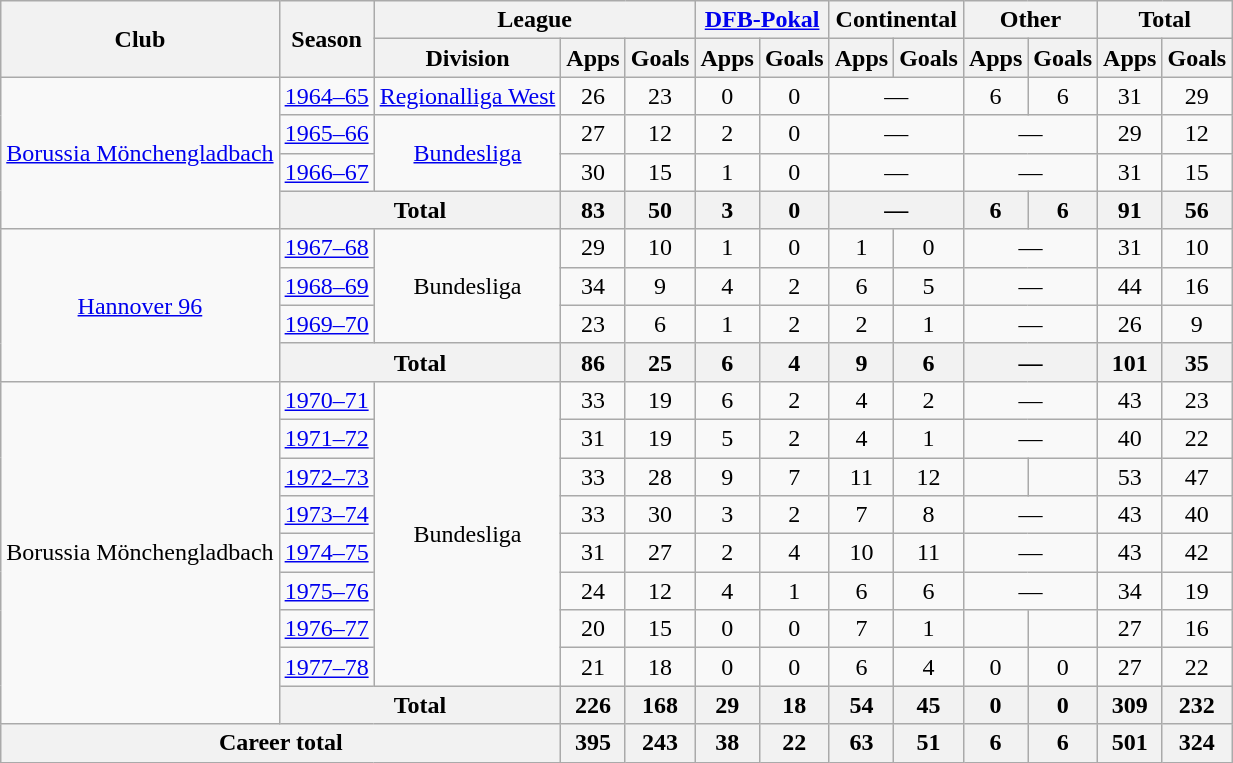<table class="wikitable" Style="text-align: center">
<tr>
<th rowspan="2">Club</th>
<th rowspan="2">Season</th>
<th colspan="3">League</th>
<th colspan="2"><a href='#'>DFB-Pokal</a></th>
<th colspan="2">Continental</th>
<th colspan="2">Other</th>
<th colspan="2">Total</th>
</tr>
<tr>
<th>Division</th>
<th>Apps</th>
<th>Goals</th>
<th>Apps</th>
<th>Goals</th>
<th>Apps</th>
<th>Goals</th>
<th>Apps</th>
<th>Goals</th>
<th>Apps</th>
<th>Goals</th>
</tr>
<tr>
<td rowspan="4"><a href='#'>Borussia Mönchengladbach</a></td>
<td><a href='#'>1964–65</a></td>
<td><a href='#'>Regionalliga West</a></td>
<td>26</td>
<td>23</td>
<td>0</td>
<td>0</td>
<td colspan="2">—</td>
<td>6</td>
<td>6</td>
<td>31</td>
<td>29</td>
</tr>
<tr>
<td><a href='#'>1965–66</a></td>
<td rowspan="2"><a href='#'>Bundesliga</a></td>
<td>27</td>
<td>12</td>
<td>2</td>
<td>0</td>
<td colspan="2">—</td>
<td colspan="2">—</td>
<td>29</td>
<td>12</td>
</tr>
<tr>
<td><a href='#'>1966–67</a></td>
<td>30</td>
<td>15</td>
<td>1</td>
<td>0</td>
<td colspan="2">—</td>
<td colspan="2">—</td>
<td>31</td>
<td>15</td>
</tr>
<tr>
<th colspan="2">Total</th>
<th>83</th>
<th>50</th>
<th>3</th>
<th>0</th>
<th colspan="2">—</th>
<th>6</th>
<th>6</th>
<th>91</th>
<th>56</th>
</tr>
<tr>
<td rowspan="4"><a href='#'>Hannover 96</a></td>
<td><a href='#'>1967–68</a></td>
<td rowspan="3">Bundesliga</td>
<td>29</td>
<td>10</td>
<td>1</td>
<td>0</td>
<td>1</td>
<td>0</td>
<td colspan="2">—</td>
<td>31</td>
<td>10</td>
</tr>
<tr>
<td><a href='#'>1968–69</a></td>
<td>34</td>
<td>9</td>
<td>4</td>
<td>2</td>
<td>6</td>
<td>5</td>
<td colspan="2">—</td>
<td>44</td>
<td>16</td>
</tr>
<tr>
<td><a href='#'>1969–70</a></td>
<td>23</td>
<td>6</td>
<td>1</td>
<td>2</td>
<td>2</td>
<td>1</td>
<td colspan="2">—</td>
<td>26</td>
<td>9</td>
</tr>
<tr>
<th colspan="2">Total</th>
<th>86</th>
<th>25</th>
<th>6</th>
<th>4</th>
<th>9</th>
<th>6</th>
<th colspan="2">—</th>
<th>101</th>
<th>35</th>
</tr>
<tr>
<td rowspan="9">Borussia Mönchengladbach</td>
<td><a href='#'>1970–71</a></td>
<td rowspan="8">Bundesliga</td>
<td>33</td>
<td>19</td>
<td>6</td>
<td>2</td>
<td>4</td>
<td>2</td>
<td colspan="2">—</td>
<td>43</td>
<td>23</td>
</tr>
<tr>
<td><a href='#'>1971–72</a></td>
<td>31</td>
<td>19</td>
<td>5</td>
<td>2</td>
<td>4</td>
<td>1</td>
<td colspan="2">—</td>
<td>40</td>
<td>22</td>
</tr>
<tr>
<td><a href='#'>1972–73</a></td>
<td>33</td>
<td>28</td>
<td>9</td>
<td>7</td>
<td>11</td>
<td>12</td>
<td></td>
<td></td>
<td>53</td>
<td>47</td>
</tr>
<tr>
<td><a href='#'>1973–74</a></td>
<td>33</td>
<td>30</td>
<td>3</td>
<td>2</td>
<td>7</td>
<td>8</td>
<td colspan="2">—</td>
<td>43</td>
<td>40</td>
</tr>
<tr>
<td><a href='#'>1974–75</a></td>
<td>31</td>
<td>27</td>
<td>2</td>
<td>4</td>
<td>10</td>
<td>11</td>
<td colspan="2">—</td>
<td>43</td>
<td>42</td>
</tr>
<tr>
<td><a href='#'>1975–76</a></td>
<td>24</td>
<td>12</td>
<td>4</td>
<td>1</td>
<td>6</td>
<td>6</td>
<td colspan="2">—</td>
<td>34</td>
<td>19</td>
</tr>
<tr>
<td><a href='#'>1976–77</a></td>
<td>20</td>
<td>15</td>
<td>0</td>
<td>0</td>
<td>7</td>
<td>1</td>
<td></td>
<td></td>
<td>27</td>
<td>16</td>
</tr>
<tr>
<td><a href='#'>1977–78</a></td>
<td>21</td>
<td>18</td>
<td>0</td>
<td>0</td>
<td>6</td>
<td>4</td>
<td>0</td>
<td>0</td>
<td>27</td>
<td>22</td>
</tr>
<tr>
<th colspan="2">Total</th>
<th>226</th>
<th>168</th>
<th>29</th>
<th>18</th>
<th>54</th>
<th>45</th>
<th>0</th>
<th>0</th>
<th>309</th>
<th>232</th>
</tr>
<tr>
<th colspan="3">Career total</th>
<th>395</th>
<th>243</th>
<th>38</th>
<th>22</th>
<th>63</th>
<th>51</th>
<th>6</th>
<th>6</th>
<th>501</th>
<th>324</th>
</tr>
</table>
